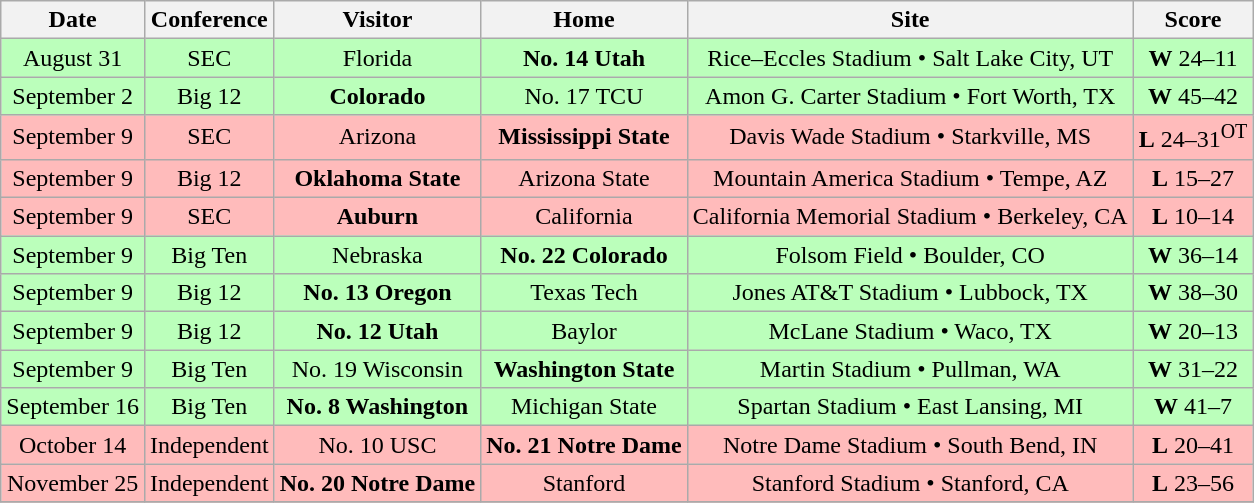<table class="wikitable" style="text-align:center">
<tr>
<th>Date</th>
<th>Conference</th>
<th>Visitor</th>
<th>Home</th>
<th>Site</th>
<th>Score</th>
</tr>
<tr style="background:#bfb;">
<td>August 31</td>
<td>SEC</td>
<td>Florida</td>
<td><strong>No. 14 Utah</strong></td>
<td>Rice–Eccles Stadium • Salt Lake City, UT</td>
<td><strong>W</strong> 24–11</td>
</tr>
<tr style="background:#bfb;">
<td>September 2</td>
<td>Big 12</td>
<td><strong>Colorado</strong></td>
<td>No. 17 TCU</td>
<td>Amon G. Carter Stadium • Fort Worth, TX</td>
<td><strong>W</strong> 45–42</td>
</tr>
<tr style="background:#fbb;">
<td>September 9</td>
<td>SEC</td>
<td>Arizona</td>
<td><strong>Mississippi State</strong></td>
<td>Davis Wade Stadium • Starkville, MS</td>
<td><strong>L</strong> 24–31<sup>OT</sup></td>
</tr>
<tr style="background:#fbb;">
<td>September 9</td>
<td>Big 12</td>
<td><strong>Oklahoma State</strong></td>
<td>Arizona State</td>
<td>Mountain America Stadium • Tempe, AZ</td>
<td><strong>L</strong> 15–27</td>
</tr>
<tr style="background:#fbb;">
<td>September 9</td>
<td>SEC</td>
<td><strong>Auburn</strong></td>
<td>California</td>
<td>California Memorial Stadium • Berkeley, CA</td>
<td><strong>L</strong> 10–14</td>
</tr>
<tr style="background:#bfb;">
<td>September 9</td>
<td>Big Ten</td>
<td>Nebraska</td>
<td><strong>No. 22 Colorado</strong></td>
<td>Folsom Field • Boulder, CO</td>
<td><strong>W</strong> 36–14</td>
</tr>
<tr style="background:#bfb;">
<td>September 9</td>
<td>Big 12</td>
<td><strong>No. 13 Oregon</strong></td>
<td>Texas Tech</td>
<td>Jones AT&T Stadium • Lubbock, TX</td>
<td><strong>W</strong> 38–30</td>
</tr>
<tr style="background:#bfb;">
<td>September 9</td>
<td>Big 12</td>
<td><strong>No. 12 Utah</strong></td>
<td>Baylor</td>
<td>McLane Stadium • Waco, TX</td>
<td><strong>W</strong> 20–13</td>
</tr>
<tr style="background:#bfb;">
<td>September 9</td>
<td>Big Ten</td>
<td>No. 19 Wisconsin</td>
<td><strong>Washington State</strong></td>
<td>Martin Stadium • Pullman, WA</td>
<td><strong>W</strong> 31–22</td>
</tr>
<tr style="background:#bfb;">
<td>September 16</td>
<td>Big Ten</td>
<td><strong>No. 8 Washington</strong></td>
<td>Michigan State</td>
<td>Spartan Stadium • East Lansing, MI</td>
<td><strong>W</strong> 41–7</td>
</tr>
<tr style="background:#fbb;">
<td>October 14</td>
<td>Independent</td>
<td>No. 10 USC</td>
<td><strong>No. 21 Notre Dame</strong></td>
<td>Notre Dame Stadium • South Bend, IN</td>
<td><strong>L</strong> 20–41</td>
</tr>
<tr style="background:#fbb;">
<td>November 25</td>
<td>Independent</td>
<td><strong>No. 20 Notre Dame</strong></td>
<td>Stanford</td>
<td>Stanford Stadium • Stanford, CA</td>
<td><strong>L</strong> 23–56</td>
</tr>
<tr>
</tr>
</table>
